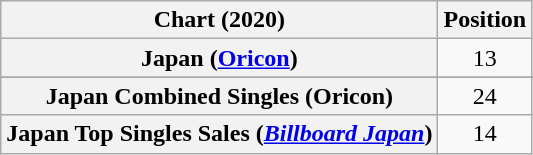<table class="wikitable plainrowheaders" style="text-align:center">
<tr>
<th>Chart (2020)</th>
<th>Position</th>
</tr>
<tr>
<th scope="row">Japan (<a href='#'>Oricon</a>)</th>
<td>13</td>
</tr>
<tr>
</tr>
<tr>
<th scope="row">Japan Combined Singles (Oricon)</th>
<td>24</td>
</tr>
<tr>
<th scope="row">Japan Top Singles Sales (<em><a href='#'>Billboard Japan</a></em>)</th>
<td>14</td>
</tr>
</table>
